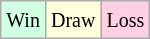<table class="wikitable">
<tr>
<td style="background-color: #d0ffe3;"><small>Win</small></td>
<td style="background-color: #ffffdd;"><small>Draw</small></td>
<td style="background-color: #ffd0e3;"><small>Loss</small></td>
</tr>
</table>
